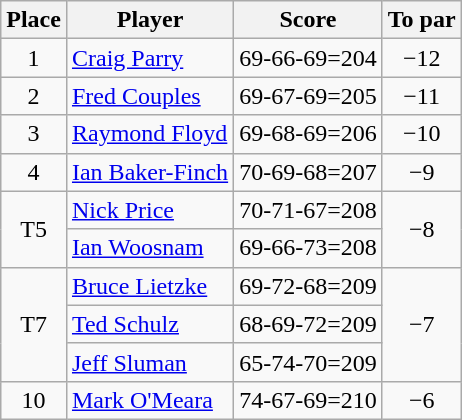<table class="wikitable">
<tr>
<th>Place</th>
<th>Player</th>
<th>Score</th>
<th>To par</th>
</tr>
<tr>
<td align=center>1</td>
<td> <a href='#'>Craig Parry</a></td>
<td align=center>69-66-69=204</td>
<td align=center>−12</td>
</tr>
<tr>
<td align=center>2</td>
<td> <a href='#'>Fred Couples</a></td>
<td align=center>69-67-69=205</td>
<td align=center>−11</td>
</tr>
<tr>
<td align=center>3</td>
<td> <a href='#'>Raymond Floyd</a></td>
<td align=center>69-68-69=206</td>
<td align=center>−10</td>
</tr>
<tr>
<td align=center>4</td>
<td> <a href='#'>Ian Baker-Finch</a></td>
<td align=center>70-69-68=207</td>
<td align=center>−9</td>
</tr>
<tr>
<td rowspan="2" align=center>T5</td>
<td> <a href='#'>Nick Price</a></td>
<td align=center>70-71-67=208</td>
<td rowspan="2" align=center>−8</td>
</tr>
<tr>
<td> <a href='#'>Ian Woosnam</a></td>
<td align=center>69-66-73=208</td>
</tr>
<tr>
<td rowspan="3" align=center>T7</td>
<td> <a href='#'>Bruce Lietzke</a></td>
<td align=center>69-72-68=209</td>
<td rowspan="3" align=center>−7</td>
</tr>
<tr>
<td> <a href='#'>Ted Schulz</a></td>
<td align=center>68-69-72=209</td>
</tr>
<tr>
<td> <a href='#'>Jeff Sluman</a></td>
<td align=center>65-74-70=209</td>
</tr>
<tr>
<td align=center>10</td>
<td> <a href='#'>Mark O'Meara</a></td>
<td align=center>74-67-69=210</td>
<td align=center>−6</td>
</tr>
</table>
